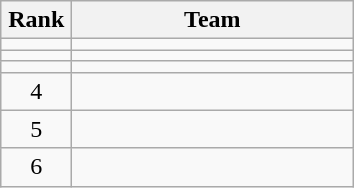<table class="wikitable" style="text-align: center;">
<tr>
<th width=40>Rank</th>
<th width=180>Team</th>
</tr>
<tr align=center>
<td></td>
<td style="text-align:left;"></td>
</tr>
<tr align=center>
<td></td>
<td style="text-align:left;"></td>
</tr>
<tr align=center>
<td></td>
<td style="text-align:left;"></td>
</tr>
<tr align=center>
<td>4</td>
<td style="text-align:left;"></td>
</tr>
<tr align=center>
<td>5</td>
<td style="text-align:left;"></td>
</tr>
<tr align=center>
<td>6</td>
<td style="text-align:left;"></td>
</tr>
</table>
